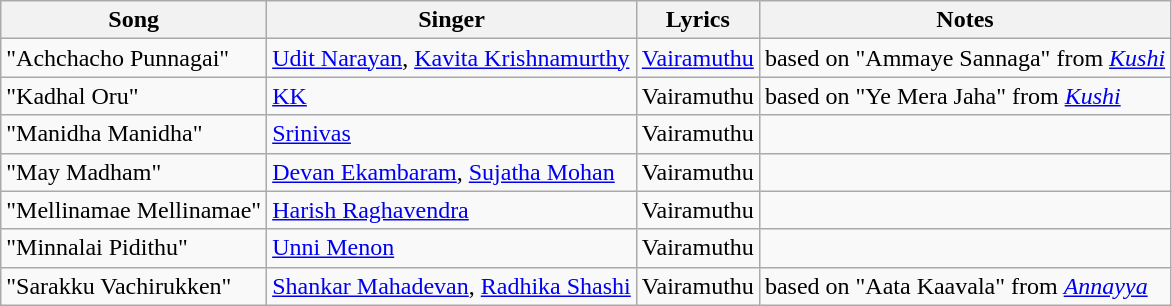<table class="wikitable">
<tr>
<th>Song</th>
<th>Singer</th>
<th>Lyrics</th>
<th>Notes</th>
</tr>
<tr>
<td>"Achchacho Punnagai"</td>
<td><a href='#'>Udit Narayan</a>, <a href='#'>Kavita Krishnamurthy</a></td>
<td><a href='#'>Vairamuthu</a></td>
<td>based on "Ammaye Sannaga" from <em><a href='#'>Kushi</a></em></td>
</tr>
<tr>
<td>"Kadhal Oru"</td>
<td><a href='#'>KK</a></td>
<td>Vairamuthu</td>
<td>based on "Ye Mera Jaha" from <em><a href='#'>Kushi</a></em></td>
</tr>
<tr>
<td>"Manidha Manidha"</td>
<td><a href='#'>Srinivas</a></td>
<td>Vairamuthu</td>
<td></td>
</tr>
<tr>
<td>"May Madham"</td>
<td><a href='#'>Devan Ekambaram</a>, <a href='#'>Sujatha Mohan</a></td>
<td>Vairamuthu</td>
<td></td>
</tr>
<tr>
<td>"Mellinamae Mellinamae"</td>
<td><a href='#'>Harish Raghavendra</a></td>
<td>Vairamuthu</td>
<td></td>
</tr>
<tr>
<td>"Minnalai Pidithu"</td>
<td><a href='#'>Unni Menon</a></td>
<td>Vairamuthu</td>
<td></td>
</tr>
<tr>
<td>"Sarakku Vachirukken"</td>
<td><a href='#'>Shankar Mahadevan</a>, <a href='#'>Radhika Shashi</a></td>
<td>Vairamuthu</td>
<td>based on "Aata Kaavala" from <em><a href='#'>Annayya</a></em></td>
</tr>
</table>
